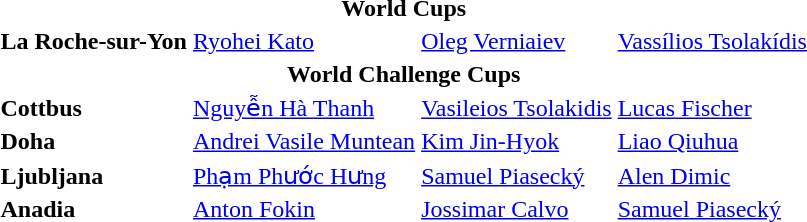<table>
<tr>
<td colspan="4" align="center"><strong>World Cups</strong></td>
</tr>
<tr>
<th scope=row style="text-align:left">La Roche-sur-Yon</th>
<td> <a href='#'>Ryohei Kato</a></td>
<td> <a href='#'>Oleg Verniaiev</a></td>
<td> <a href='#'>Vassílios Tsolakídis</a></td>
</tr>
<tr>
<td colspan="4" align="center"><strong>World Challenge Cups</strong></td>
</tr>
<tr>
<th scope=row style="text-align:left">Cottbus</th>
<td> <a href='#'>Nguyễn Hà Thanh</a></td>
<td> <a href='#'>Vasileios Tsolakidis</a></td>
<td> <a href='#'>Lucas Fischer</a></td>
</tr>
<tr>
<th scope=row style="text-align:left">Doha</th>
<td> <a href='#'>Andrei Vasile Muntean</a></td>
<td> <a href='#'>Kim Jin-Hyok</a></td>
<td> <a href='#'>Liao Qiuhua</a></td>
</tr>
<tr>
<th scope=row style="text-align:left">Ljubljana</th>
<td> <a href='#'>Phạm Phước Hưng</a></td>
<td> <a href='#'>Samuel Piasecký</a></td>
<td> <a href='#'>Alen Dimic</a></td>
</tr>
<tr>
<th scope=row style="text-align:left">Anadia</th>
<td> <a href='#'>Anton Fokin</a></td>
<td> <a href='#'>Jossimar Calvo</a></td>
<td> <a href='#'>Samuel Piasecký</a></td>
</tr>
</table>
